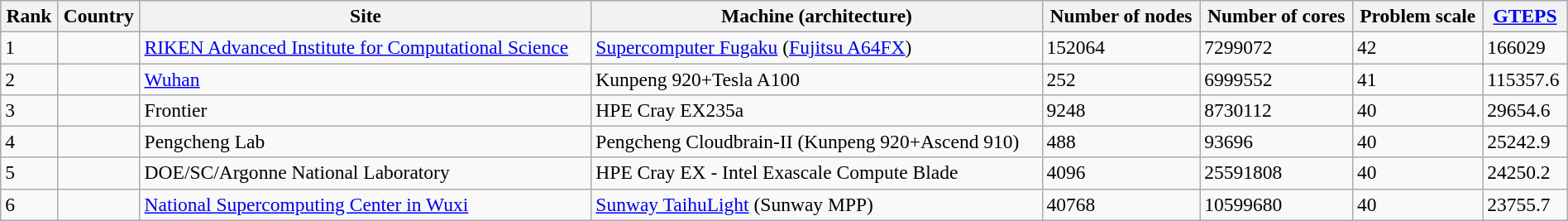<table class="wikitable sortable" style="width:100%;font-size:98%;">
<tr>
<th>Rank</th>
<th>Country</th>
<th>Site</th>
<th>Machine (architecture)</th>
<th>Number of nodes</th>
<th>Number of cores</th>
<th>Problem scale</th>
<th><a href='#'>GTEPS</a></th>
</tr>
<tr>
<td>1</td>
<td></td>
<td><a href='#'>RIKEN Advanced Institute for Computational Science</a></td>
<td><a href='#'>Supercomputer Fugaku</a> (<a href='#'>Fujitsu A64FX</a>)</td>
<td>152064</td>
<td>7299072</td>
<td>42</td>
<td>166029 </td>
</tr>
<tr>
<td>2</td>
<td></td>
<td><a href='#'>Wuhan</a></td>
<td>Kunpeng 920+Tesla A100</td>
<td>252</td>
<td>6999552</td>
<td>41</td>
<td>115357.6 </td>
</tr>
<tr>
<td>3</td>
<td></td>
<td>Frontier</td>
<td>HPE Cray EX235a</td>
<td>9248</td>
<td>8730112</td>
<td>40</td>
<td>29654.6</td>
</tr>
<tr>
<td>4</td>
<td></td>
<td>Pengcheng Lab</td>
<td>Pengcheng Cloudbrain-II (Kunpeng 920+Ascend 910)</td>
<td>488</td>
<td>93696</td>
<td>40</td>
<td>25242.9</td>
</tr>
<tr>
<td>5</td>
<td></td>
<td>DOE/SC/Argonne National Laboratory</td>
<td>HPE Cray EX - Intel Exascale Compute Blade</td>
<td>4096</td>
<td>25591808</td>
<td>40</td>
<td>24250.2</td>
</tr>
<tr>
<td>6</td>
<td></td>
<td><a href='#'>National Supercomputing Center in Wuxi</a></td>
<td><a href='#'>Sunway TaihuLight</a> (Sunway MPP)</td>
<td>40768</td>
<td>10599680</td>
<td>40</td>
<td>23755.7<br></td>
</tr>
</table>
